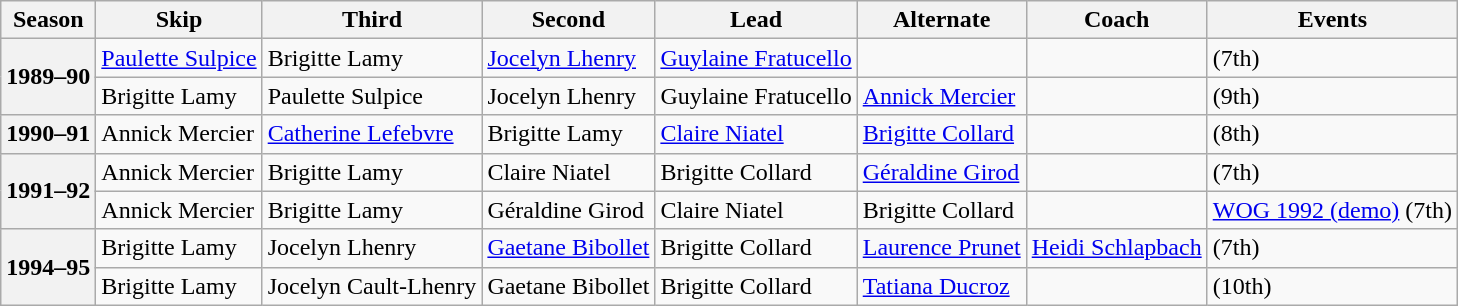<table class="wikitable">
<tr>
<th scope="col">Season</th>
<th scope="col">Skip</th>
<th scope="col">Third</th>
<th scope="col">Second</th>
<th scope="col">Lead</th>
<th scope="col">Alternate</th>
<th scope="col">Coach</th>
<th scope="col">Events</th>
</tr>
<tr>
<th scope="row" rowspan="2">1989–90</th>
<td><a href='#'>Paulette Sulpice</a></td>
<td>Brigitte Lamy</td>
<td><a href='#'>Jocelyn Lhenry</a></td>
<td><a href='#'>Guylaine Fratucello</a></td>
<td></td>
<td></td>
<td> (7th)</td>
</tr>
<tr>
<td>Brigitte Lamy</td>
<td>Paulette Sulpice</td>
<td>Jocelyn Lhenry</td>
<td>Guylaine Fratucello</td>
<td><a href='#'>Annick Mercier</a></td>
<td></td>
<td> (9th)</td>
</tr>
<tr>
<th scope="row">1990–91</th>
<td>Annick Mercier</td>
<td><a href='#'>Catherine Lefebvre</a></td>
<td>Brigitte Lamy</td>
<td><a href='#'>Claire Niatel</a></td>
<td><a href='#'>Brigitte Collard</a></td>
<td></td>
<td> (8th)</td>
</tr>
<tr>
<th scope="row" rowspan="2">1991–92</th>
<td>Annick Mercier</td>
<td>Brigitte Lamy</td>
<td>Claire Niatel</td>
<td>Brigitte Collard</td>
<td><a href='#'>Géraldine Girod</a></td>
<td></td>
<td> (7th)</td>
</tr>
<tr>
<td>Annick Mercier</td>
<td>Brigitte Lamy</td>
<td>Géraldine Girod</td>
<td>Claire Niatel</td>
<td>Brigitte Collard</td>
<td></td>
<td><a href='#'>WOG 1992 (demo)</a> (7th)</td>
</tr>
<tr>
<th scope="row" rowspan="2">1994–95</th>
<td>Brigitte Lamy</td>
<td>Jocelyn Lhenry</td>
<td><a href='#'>Gaetane Bibollet</a></td>
<td>Brigitte Collard</td>
<td><a href='#'>Laurence Prunet</a></td>
<td><a href='#'>Heidi Schlapbach</a></td>
<td> (7th)</td>
</tr>
<tr>
<td>Brigitte Lamy</td>
<td>Jocelyn Cault-Lhenry</td>
<td>Gaetane Bibollet</td>
<td>Brigitte Collard</td>
<td><a href='#'>Tatiana Ducroz</a></td>
<td></td>
<td> (10th)</td>
</tr>
</table>
